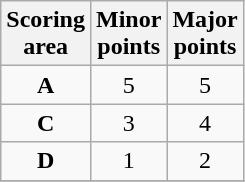<table class="sortable wikitable">
<tr>
<th style="text-align: center;">Scoring <br>area</th>
<th style="text-align: center;">Minor  <br>points</th>
<th style="text-align: center;">Major<br>points</th>
</tr>
<tr>
<td style="text-align: center;"><strong>A</strong></td>
<td style="text-align: center;">5</td>
<td style="text-align: center;">5</td>
</tr>
<tr>
<td style="text-align: center;"><strong>C</strong></td>
<td style="text-align: center;">3</td>
<td style="text-align: center;">4</td>
</tr>
<tr>
<td style="text-align: center;"><strong>D</strong></td>
<td style="text-align: center;">1</td>
<td style="text-align: center;">2</td>
</tr>
<tr>
</tr>
</table>
